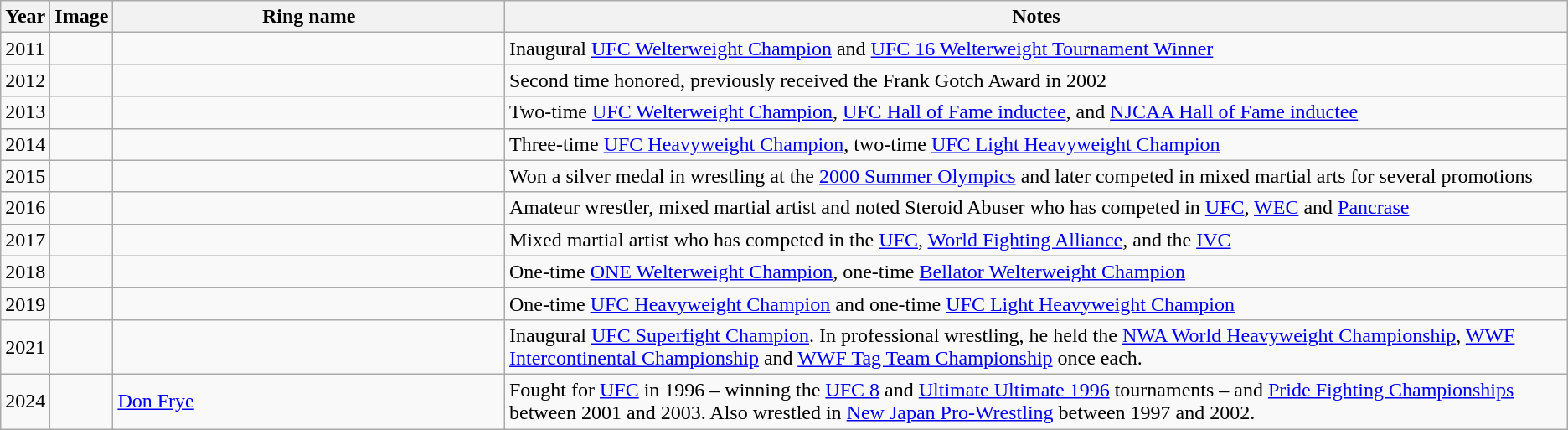<table class="wikitable sortable">
<tr>
<th style="width:1%;"><strong>Year</strong></th>
<th width="1%"><strong>Image</strong></th>
<th style="width:25%;"><strong>Ring name</strong><br></th>
<th class="unsortable"><strong>Notes</strong></th>
</tr>
<tr>
<td>2011</td>
<td></td>
<td></td>
<td>Inaugural <a href='#'>UFC Welterweight Champion</a> and <a href='#'>UFC 16 Welterweight Tournament Winner</a></td>
</tr>
<tr>
<td>2012</td>
<td></td>
<td></td>
<td>Second time honored, previously received the Frank Gotch Award	in 2002</td>
</tr>
<tr>
<td>2013</td>
<td></td>
<td></td>
<td>Two-time <a href='#'>UFC Welterweight Champion</a>, <a href='#'>UFC Hall of Fame inductee</a>, and <a href='#'>NJCAA Hall of Fame inductee</a></td>
</tr>
<tr>
<td>2014</td>
<td></td>
<td></td>
<td>Three-time <a href='#'>UFC Heavyweight Champion</a>, two-time <a href='#'>UFC Light Heavyweight Champion</a></td>
</tr>
<tr>
<td>2015</td>
<td></td>
<td></td>
<td>Won a silver medal in wrestling at the <a href='#'>2000 Summer Olympics</a> and later competed in mixed martial arts for several promotions</td>
</tr>
<tr>
<td>2016</td>
<td></td>
<td></td>
<td>Amateur wrestler, mixed martial artist and noted Steroid Abuser who has competed in <a href='#'>UFC</a>, <a href='#'>WEC</a> and <a href='#'>Pancrase</a></td>
</tr>
<tr>
<td>2017</td>
<td></td>
<td></td>
<td>Mixed martial artist who has competed in the <a href='#'>UFC</a>, <a href='#'>World Fighting Alliance</a>, and the <a href='#'>IVC</a></td>
</tr>
<tr>
<td>2018</td>
<td></td>
<td></td>
<td>One-time <a href='#'>ONE Welterweight Champion</a>, one-time <a href='#'>Bellator Welterweight Champion</a></td>
</tr>
<tr>
<td>2019</td>
<td></td>
<td></td>
<td>One-time <a href='#'>UFC Heavyweight Champion</a> and one-time <a href='#'>UFC Light Heavyweight Champion</a></td>
</tr>
<tr>
<td>2021</td>
<td></td>
<td></td>
<td>Inaugural <a href='#'>UFC Superfight Champion</a>. In professional wrestling, he held the <a href='#'>NWA World Heavyweight Championship</a>, <a href='#'>WWF Intercontinental Championship</a> and <a href='#'>WWF Tag Team Championship</a> once each.</td>
</tr>
<tr>
<td>2024</td>
<td></td>
<td><a href='#'>Don Frye</a></td>
<td>Fought for <a href='#'>UFC</a> in 1996 – winning the <a href='#'>UFC 8</a> and <a href='#'>Ultimate Ultimate 1996</a> tournaments – and <a href='#'>Pride Fighting Championships</a> between 2001 and 2003. Also wrestled in <a href='#'>New Japan Pro-Wrestling</a> between 1997 and 2002.</td>
</tr>
</table>
